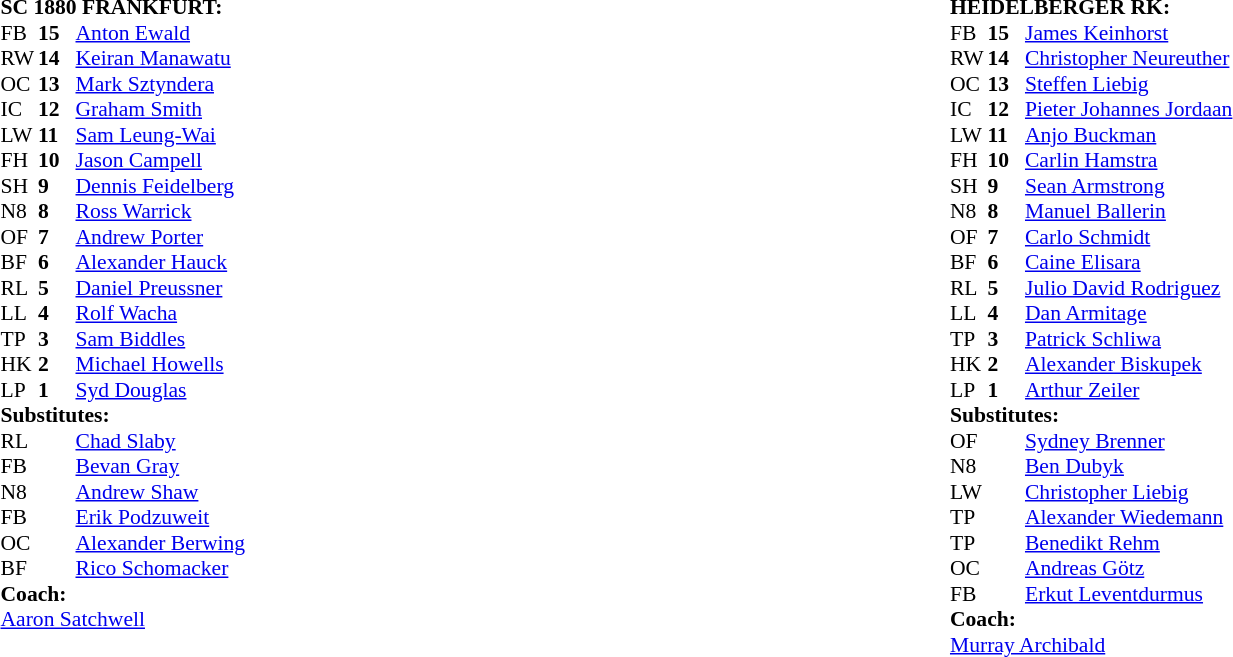<table style="width:100%;">
<tr>
<td style="vertical-align:top; width:50%;"><br><table style="font-size: 90%" cellspacing="0" cellpadding="0">
<tr>
<td colspan="4"><strong>SC 1880 FRANKFURT:</strong></td>
</tr>
<tr>
<th width="25"></th>
<th width="25"></th>
</tr>
<tr>
<td>FB</td>
<td><strong>15</strong></td>
<td><a href='#'>Anton Ewald</a> </td>
</tr>
<tr>
<td>RW</td>
<td><strong>14</strong></td>
<td><a href='#'>Keiran Manawatu</a></td>
</tr>
<tr>
<td>OC</td>
<td><strong>13</strong></td>
<td><a href='#'>Mark Sztyndera</a> </td>
</tr>
<tr>
<td>IC</td>
<td><strong>12</strong></td>
<td><a href='#'>Graham Smith</a></td>
</tr>
<tr>
<td>LW</td>
<td><strong>11</strong></td>
<td><a href='#'>Sam Leung-Wai</a></td>
</tr>
<tr>
<td>FH</td>
<td><strong>10</strong></td>
<td><a href='#'>Jason Campell</a></td>
</tr>
<tr>
<td>SH</td>
<td><strong>9</strong></td>
<td><a href='#'>Dennis Feidelberg</a></td>
</tr>
<tr>
<td>N8</td>
<td><strong>8</strong></td>
<td><a href='#'>Ross Warrick</a> </td>
</tr>
<tr>
<td>OF</td>
<td><strong>7</strong></td>
<td><a href='#'>Andrew Porter</a></td>
</tr>
<tr>
<td>BF</td>
<td><strong>6</strong></td>
<td><a href='#'>Alexander Hauck</a> </td>
</tr>
<tr>
<td>RL</td>
<td><strong>5</strong></td>
<td><a href='#'>Daniel Preussner</a> </td>
</tr>
<tr>
<td>LL</td>
<td><strong>4</strong></td>
<td><a href='#'>Rolf Wacha</a> </td>
</tr>
<tr>
<td>TP</td>
<td><strong>3</strong></td>
<td><a href='#'>Sam Biddles</a></td>
</tr>
<tr>
<td>HK</td>
<td><strong>2</strong></td>
<td><a href='#'>Michael Howells</a></td>
</tr>
<tr>
<td>LP</td>
<td><strong>1</strong></td>
<td><a href='#'>Syd Douglas</a></td>
</tr>
<tr>
<td colspan=3><strong>Substitutes:</strong></td>
</tr>
<tr>
<td>RL</td>
<td></td>
<td><a href='#'>Chad Slaby</a> </td>
</tr>
<tr>
<td>FB</td>
<td></td>
<td><a href='#'>Bevan Gray</a>  </td>
</tr>
<tr>
<td>N8</td>
<td></td>
<td><a href='#'>Andrew Shaw</a> </td>
</tr>
<tr>
<td>FB</td>
<td></td>
<td><a href='#'>Erik Podzuweit</a> </td>
</tr>
<tr>
<td>OC</td>
<td></td>
<td><a href='#'>Alexander Berwing</a> </td>
</tr>
<tr>
<td>BF</td>
<td></td>
<td><a href='#'>Rico Schomacker</a> </td>
</tr>
<tr>
<td></td>
<td></td>
<td></td>
</tr>
<tr>
<td colspan="3"><strong>Coach:</strong></td>
</tr>
<tr>
<td colspan="4"> <a href='#'>Aaron Satchwell</a></td>
</tr>
</table>
</td>
<td></td>
<td style="vertical-align:top; width:50%;"><br><table style="font-size: 90%" cellspacing="0" cellpadding="0">
<tr>
<td colspan="4"><strong>HEIDELBERGER RK:</strong></td>
</tr>
<tr>
<th width="25"></th>
<th width="25"></th>
</tr>
<tr>
<td>FB</td>
<td><strong>15</strong></td>
<td><a href='#'>James Keinhorst</a> </td>
</tr>
<tr>
<td>RW</td>
<td><strong>14</strong></td>
<td><a href='#'>Christopher Neureuther</a></td>
</tr>
<tr>
<td>OC</td>
<td><strong>13</strong></td>
<td><a href='#'>Steffen Liebig</a> </td>
</tr>
<tr>
<td>IC</td>
<td><strong>12</strong></td>
<td><a href='#'>Pieter Johannes Jordaan</a></td>
</tr>
<tr>
<td>LW</td>
<td><strong>11</strong></td>
<td><a href='#'>Anjo Buckman</a> </td>
</tr>
<tr>
<td>FH</td>
<td><strong>10</strong></td>
<td><a href='#'>Carlin Hamstra</a></td>
</tr>
<tr>
<td>SH</td>
<td><strong>9</strong></td>
<td><a href='#'>Sean Armstrong</a></td>
</tr>
<tr>
<td>N8</td>
<td><strong>8</strong></td>
<td><a href='#'>Manuel Ballerin</a> </td>
</tr>
<tr>
<td>OF</td>
<td><strong>7</strong></td>
<td><a href='#'>Carlo Schmidt</a> </td>
</tr>
<tr>
<td>BF</td>
<td><strong>6</strong></td>
<td><a href='#'>Caine Elisara</a></td>
</tr>
<tr>
<td>RL</td>
<td><strong>5</strong></td>
<td><a href='#'>Julio David Rodriguez</a></td>
</tr>
<tr>
<td>LL</td>
<td><strong>4</strong></td>
<td><a href='#'>Dan Armitage</a></td>
</tr>
<tr>
<td>TP</td>
<td><strong>3</strong></td>
<td><a href='#'>Patrick Schliwa</a> </td>
</tr>
<tr>
<td>HK</td>
<td><strong>2</strong></td>
<td><a href='#'>Alexander Biskupek</a></td>
</tr>
<tr>
<td>LP</td>
<td><strong>1</strong></td>
<td><a href='#'>Arthur Zeiler</a></td>
</tr>
<tr>
<td colspan=3><strong>Substitutes:</strong></td>
</tr>
<tr>
<td>OF</td>
<td></td>
<td><a href='#'>Sydney Brenner</a> </td>
</tr>
<tr>
<td>N8</td>
<td></td>
<td><a href='#'>Ben Dubyk</a></td>
</tr>
<tr>
<td>LW</td>
<td></td>
<td><a href='#'>Christopher Liebig</a> </td>
</tr>
<tr>
<td>TP</td>
<td></td>
<td><a href='#'>Alexander Wiedemann</a>  </td>
</tr>
<tr>
<td>TP</td>
<td></td>
<td><a href='#'>Benedikt Rehm</a> </td>
</tr>
<tr>
<td>OC</td>
<td></td>
<td><a href='#'>Andreas Götz</a> </td>
</tr>
<tr>
<td>FB</td>
<td></td>
<td><a href='#'>Erkut Leventdurmus</a> </td>
</tr>
<tr>
<td colspan="3"><strong>Coach:</strong></td>
</tr>
<tr>
<td colspan="4"> <a href='#'>Murray Archibald</a></td>
</tr>
</table>
</td>
</tr>
</table>
